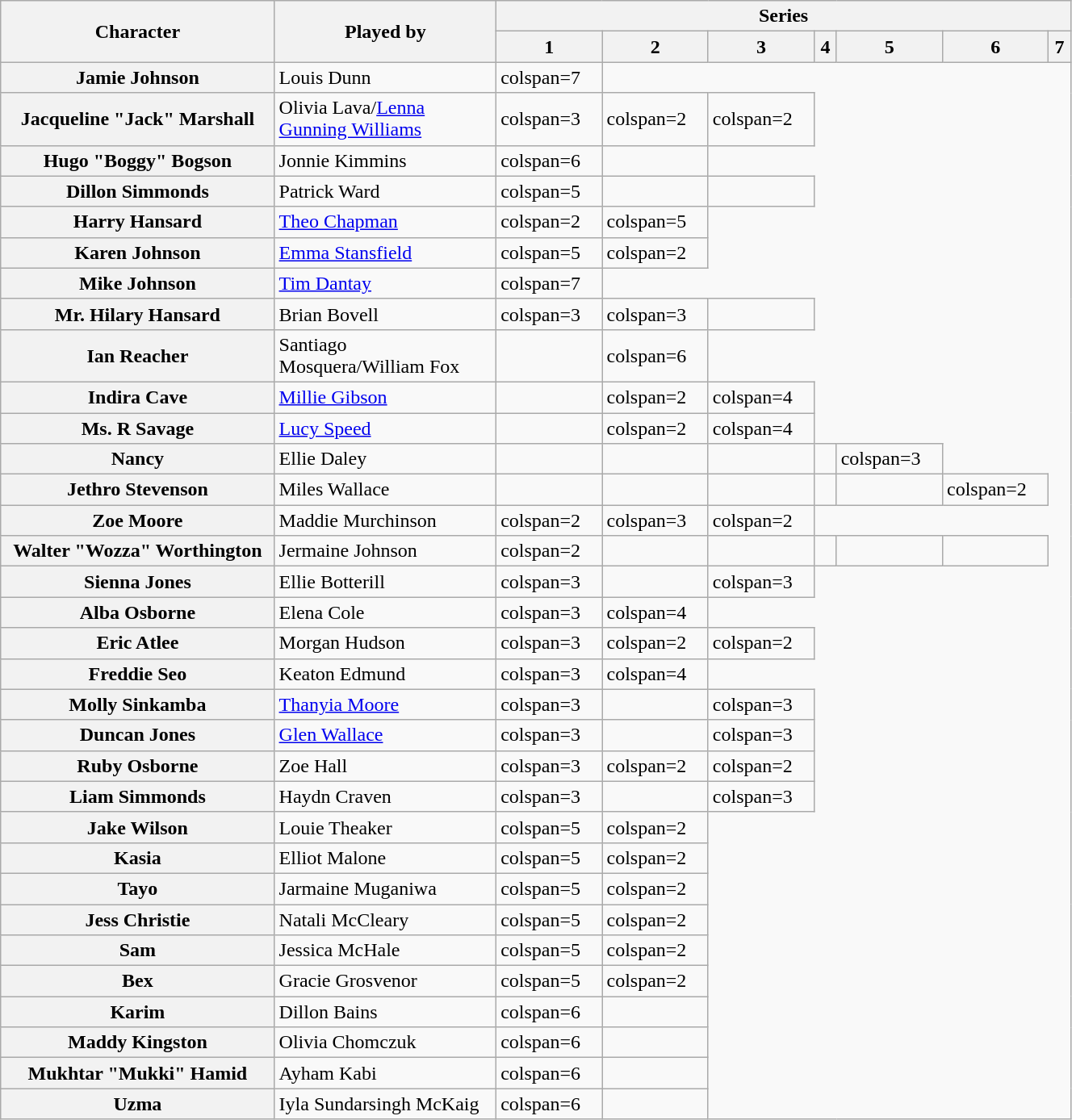<table class="wikitable planrowheaders" style="width: 70%; margin-right: 0;">
<tr>
<th rowspan="2" width="21%">Character</th>
<th rowspan="2" width="17%">Played by</th>
<th colspan="7" width="40%">Series</th>
</tr>
<tr>
<th Jamie Johnson series 1>1</th>
<th Jamie Johnson series 2>2</th>
<th Jamie Johnson series 3>3</th>
<th Jamie Johnson series 4>4</th>
<th Jamie Johnson series 5>5</th>
<th Jamie Johnson series 6>6</th>
<th Jamie Johnson series 7>7</th>
</tr>
<tr>
<th>Jamie Johnson</th>
<td>Louis Dunn</td>
<td>colspan=7 </td>
</tr>
<tr>
<th>Jacqueline "Jack" Marshall</th>
<td>Olivia Lava/<a href='#'>Lenna Gunning Williams</a></td>
<td>colspan=3 </td>
<td>colspan=2 </td>
<td>colspan=2 </td>
</tr>
<tr>
<th>Hugo "Boggy" Bogson</th>
<td>Jonnie Kimmins</td>
<td>colspan=6 </td>
<td></td>
</tr>
<tr>
<th>Dillon Simmonds</th>
<td>Patrick Ward</td>
<td>colspan=5 </td>
<td></td>
<td></td>
</tr>
<tr>
<th>Harry Hansard</th>
<td><a href='#'>Theo Chapman</a></td>
<td>colspan=2 </td>
<td>colspan=5 </td>
</tr>
<tr>
<th>Karen Johnson</th>
<td><a href='#'>Emma Stansfield</a></td>
<td>colspan=5 </td>
<td>colspan=2 </td>
</tr>
<tr>
<th>Mike Johnson</th>
<td><a href='#'>Tim Dantay</a></td>
<td>colspan=7 </td>
</tr>
<tr>
<th>Mr. Hilary Hansard</th>
<td>Brian Bovell</td>
<td>colspan=3 </td>
<td>colspan=3 </td>
<td></td>
</tr>
<tr>
<th>Ian Reacher</th>
<td>Santiago Mosquera/William Fox</td>
<td></td>
<td>colspan=6 </td>
</tr>
<tr>
<th>Indira Cave</th>
<td><a href='#'>Millie Gibson</a></td>
<td></td>
<td>colspan=2 </td>
<td>colspan=4 </td>
</tr>
<tr>
<th>Ms. R Savage</th>
<td><a href='#'>Lucy Speed</a></td>
<td></td>
<td>colspan=2 </td>
<td>colspan=4 </td>
</tr>
<tr>
<th>Nancy</th>
<td>Ellie Daley</td>
<td></td>
<td></td>
<td></td>
<td></td>
<td>colspan=3 </td>
</tr>
<tr>
<th>Jethro Stevenson</th>
<td>Miles Wallace</td>
<td></td>
<td></td>
<td></td>
<td></td>
<td></td>
<td>colspan=2 </td>
</tr>
<tr>
<th>Zoe Moore</th>
<td>Maddie Murchinson</td>
<td>colspan=2 </td>
<td>colspan=3 </td>
<td>colspan=2 </td>
</tr>
<tr>
<th>Walter "Wozza" Worthington</th>
<td>Jermaine Johnson</td>
<td>colspan=2 </td>
<td></td>
<td></td>
<td></td>
<td></td>
<td></td>
</tr>
<tr>
<th>Sienna Jones</th>
<td>Ellie Botterill</td>
<td>colspan=3 </td>
<td></td>
<td>colspan=3 </td>
</tr>
<tr>
<th>Alba Osborne</th>
<td>Elena Cole</td>
<td>colspan=3 </td>
<td>colspan=4 </td>
</tr>
<tr>
<th>Eric Atlee</th>
<td>Morgan Hudson</td>
<td>colspan=3 </td>
<td>colspan=2 </td>
<td>colspan=2 </td>
</tr>
<tr>
<th>Freddie Seo</th>
<td>Keaton Edmund</td>
<td>colspan=3 </td>
<td>colspan=4 </td>
</tr>
<tr>
<th>Molly Sinkamba</th>
<td><a href='#'>Thanyia Moore</a></td>
<td>colspan=3 </td>
<td></td>
<td>colspan=3 </td>
</tr>
<tr>
<th>Duncan Jones</th>
<td><a href='#'>Glen Wallace</a></td>
<td>colspan=3 </td>
<td></td>
<td>colspan=3 </td>
</tr>
<tr>
<th>Ruby Osborne</th>
<td>Zoe Hall</td>
<td>colspan=3 </td>
<td>colspan=2 </td>
<td>colspan=2 </td>
</tr>
<tr>
<th>Liam Simmonds</th>
<td>Haydn Craven</td>
<td>colspan=3 </td>
<td></td>
<td>colspan=3 </td>
</tr>
<tr>
<th>Jake Wilson</th>
<td>Louie Theaker</td>
<td>colspan=5 </td>
<td>colspan=2 </td>
</tr>
<tr>
<th>Kasia</th>
<td>Elliot Malone</td>
<td>colspan=5 </td>
<td>colspan=2 </td>
</tr>
<tr>
<th>Tayo</th>
<td>Jarmaine Muganiwa</td>
<td>colspan=5 </td>
<td>colspan=2 </td>
</tr>
<tr>
<th>Jess Christie</th>
<td>Natali McCleary</td>
<td>colspan=5 </td>
<td>colspan=2 </td>
</tr>
<tr>
<th>Sam</th>
<td>Jessica McHale</td>
<td>colspan=5 </td>
<td>colspan=2 </td>
</tr>
<tr>
<th>Bex</th>
<td>Gracie Grosvenor</td>
<td>colspan=5 </td>
<td>colspan=2 </td>
</tr>
<tr>
<th>Karim</th>
<td>Dillon Bains</td>
<td>colspan=6 </td>
<td></td>
</tr>
<tr>
<th>Maddy Kingston</th>
<td>Olivia Chomczuk</td>
<td>colspan=6 </td>
<td></td>
</tr>
<tr>
<th>Mukhtar "Mukki" Hamid</th>
<td>Ayham Kabi</td>
<td>colspan=6 </td>
<td></td>
</tr>
<tr>
<th>Uzma</th>
<td>Iyla Sundarsingh McKaig</td>
<td>colspan=6 </td>
<td></td>
</tr>
</table>
